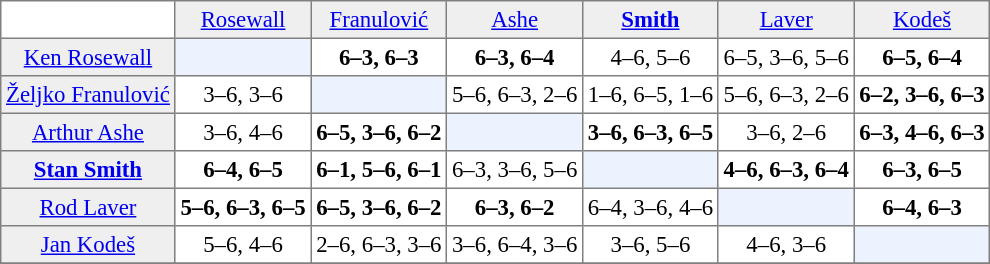<table cellpadding="3" cellspacing="0" border="1" style="font-size: 95%; border: gray solid 1px; border-collapse: collapse;">
<tr align=center>
<td></td>
<td bgcolor="#EFEFEF"> <a href='#'>Rosewall</a></td>
<td bgcolor="#EFEFEF"> <a href='#'>Franulović</a></td>
<td bgcolor="#EFEFEF"> <a href='#'>Ashe</a></td>
<td bgcolor="#EFEFEF"> <strong><a href='#'>Smith</a></strong></td>
<td bgcolor="#EFEFEF"> <a href='#'>Laver</a></td>
<td bgcolor="#EFEFEF"> <a href='#'>Kodeš</a></td>
</tr>
<tr align=center>
<td bgcolor="#EFEFEF"> <a href='#'>Ken Rosewall</a></td>
<td bgcolor="#EDF3FE"></td>
<td><strong>6–3, 6–3</strong></td>
<td><strong>6–3, 6–4</strong></td>
<td>4–6, 5–6</td>
<td>6–5, 3–6, 5–6</td>
<td><strong>6–5, 6–4</strong></td>
</tr>
<tr align=center>
<td bgcolor="#EFEFEF"> <a href='#'>Željko Franulović</a></td>
<td>3–6, 3–6</td>
<td bgcolor="#EDF3FE"></td>
<td>5–6, 6–3, 2–6</td>
<td>1–6, 6–5, 1–6</td>
<td>5–6, 6–3, 2–6</td>
<td><strong>6–2, 3–6, 6–3</strong></td>
</tr>
<tr align=center>
<td bgcolor="#EFEFEF"> <a href='#'>Arthur Ashe</a></td>
<td>3–6, 4–6</td>
<td><strong>6–5, 3–6, 6–2</strong></td>
<td bgcolor="#EDF3FE"></td>
<td><strong>3–6, 6–3, 6–5</strong></td>
<td>3–6, 2–6</td>
<td><strong>6–3, 4–6, 6–3</strong></td>
</tr>
<tr align=center>
<td bgcolor="#EFEFEF"> <strong><a href='#'>Stan Smith</a></strong></td>
<td><strong>6–4, 6–5</strong></td>
<td><strong>6–1, 5–6, 6–1</strong></td>
<td>6–3, 3–6, 5–6</td>
<td bgcolor="#EDF3FE"></td>
<td><strong>4–6, 6–3, 6–4</strong></td>
<td><strong>6–3, 6–5</strong></td>
</tr>
<tr align=center>
<td bgcolor="#EFEFEF"> <a href='#'>Rod Laver</a></td>
<td><strong>5–6, 6–3, 6–5</strong></td>
<td><strong>6–5, 3–6, 6–2</strong></td>
<td><strong>6–3, 6–2</strong></td>
<td>6–4, 3–6, 4–6</td>
<td bgcolor="#EDF3FE"></td>
<td><strong>6–4, 6–3</strong></td>
</tr>
<tr align=center>
<td bgcolor="#EFEFEF"> <a href='#'>Jan Kodeš</a></td>
<td>5–6, 4–6</td>
<td>2–6, 6–3, 3–6</td>
<td>3–6, 6–4, 3–6</td>
<td>3–6, 5–6</td>
<td>4–6, 3–6</td>
<td bgcolor="#EDF3FE"></td>
</tr>
<tr>
</tr>
</table>
